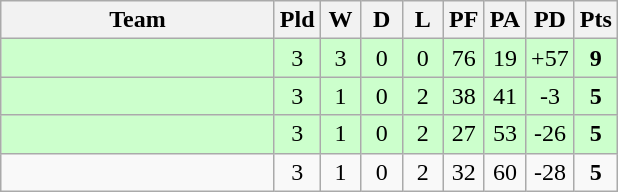<table class="wikitable" style="text-align:center;">
<tr>
<th width=175>Team</th>
<th width=20 abbr="Played">Pld</th>
<th width=20 abbr="Won">W</th>
<th width=20 abbr="Drawn">D</th>
<th width=20 abbr="Lost">L</th>
<th width=20 abbr="Points for">PF</th>
<th width=20 abbr="Points against">PA</th>
<th width=25 abbr="Points difference">PD</th>
<th width=20 abbr="Points">Pts</th>
</tr>
<tr bgcolor=ccffcc>
<td style="text-align:left;"></td>
<td>3</td>
<td>3</td>
<td>0</td>
<td>0</td>
<td>76</td>
<td>19</td>
<td>+57</td>
<td><strong>9</strong></td>
</tr>
<tr bgcolor=ccffcc>
<td style="text-align:left;"></td>
<td>3</td>
<td>1</td>
<td>0</td>
<td>2</td>
<td>38</td>
<td>41</td>
<td>-3</td>
<td><strong>5</strong></td>
</tr>
<tr bgcolor=ccffcc>
<td style="text-align:left;"></td>
<td>3</td>
<td>1</td>
<td>0</td>
<td>2</td>
<td>27</td>
<td>53</td>
<td>-26</td>
<td><strong>5</strong></td>
</tr>
<tr>
<td style="text-align:left;"></td>
<td>3</td>
<td>1</td>
<td>0</td>
<td>2</td>
<td>32</td>
<td>60</td>
<td>-28</td>
<td><strong>5</strong></td>
</tr>
</table>
